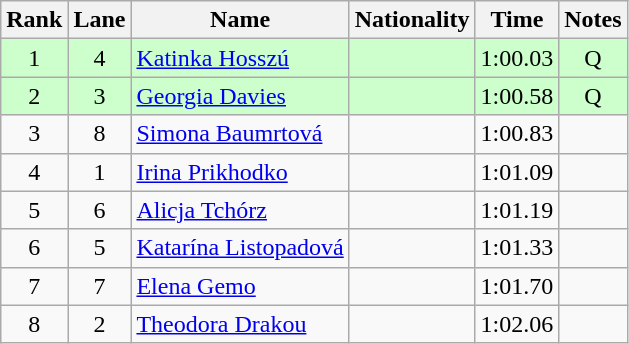<table class="wikitable sortable" style="text-align:center">
<tr>
<th>Rank</th>
<th>Lane</th>
<th>Name</th>
<th>Nationality</th>
<th>Time</th>
<th>Notes</th>
</tr>
<tr bgcolor=ccffcc>
<td>1</td>
<td>4</td>
<td align=left><a href='#'>Katinka Hosszú</a></td>
<td align=left></td>
<td>1:00.03</td>
<td>Q</td>
</tr>
<tr bgcolor=ccffcc>
<td>2</td>
<td>3</td>
<td align=left><a href='#'>Georgia Davies</a></td>
<td align=left></td>
<td>1:00.58</td>
<td>Q</td>
</tr>
<tr>
<td>3</td>
<td>8</td>
<td align=left><a href='#'>Simona Baumrtová</a></td>
<td align=left></td>
<td>1:00.83</td>
<td></td>
</tr>
<tr>
<td>4</td>
<td>1</td>
<td align=left><a href='#'>Irina Prikhodko</a></td>
<td align=left></td>
<td>1:01.09</td>
<td></td>
</tr>
<tr>
<td>5</td>
<td>6</td>
<td align=left><a href='#'>Alicja Tchórz</a></td>
<td align=left></td>
<td>1:01.19</td>
<td></td>
</tr>
<tr>
<td>6</td>
<td>5</td>
<td align=left><a href='#'>Katarína Listopadová</a></td>
<td align=left></td>
<td>1:01.33</td>
<td></td>
</tr>
<tr>
<td>7</td>
<td>7</td>
<td align=left><a href='#'>Elena Gemo</a></td>
<td align=left></td>
<td>1:01.70</td>
<td></td>
</tr>
<tr>
<td>8</td>
<td>2</td>
<td align=left><a href='#'>Theodora Drakou</a></td>
<td align=left></td>
<td>1:02.06</td>
<td></td>
</tr>
</table>
